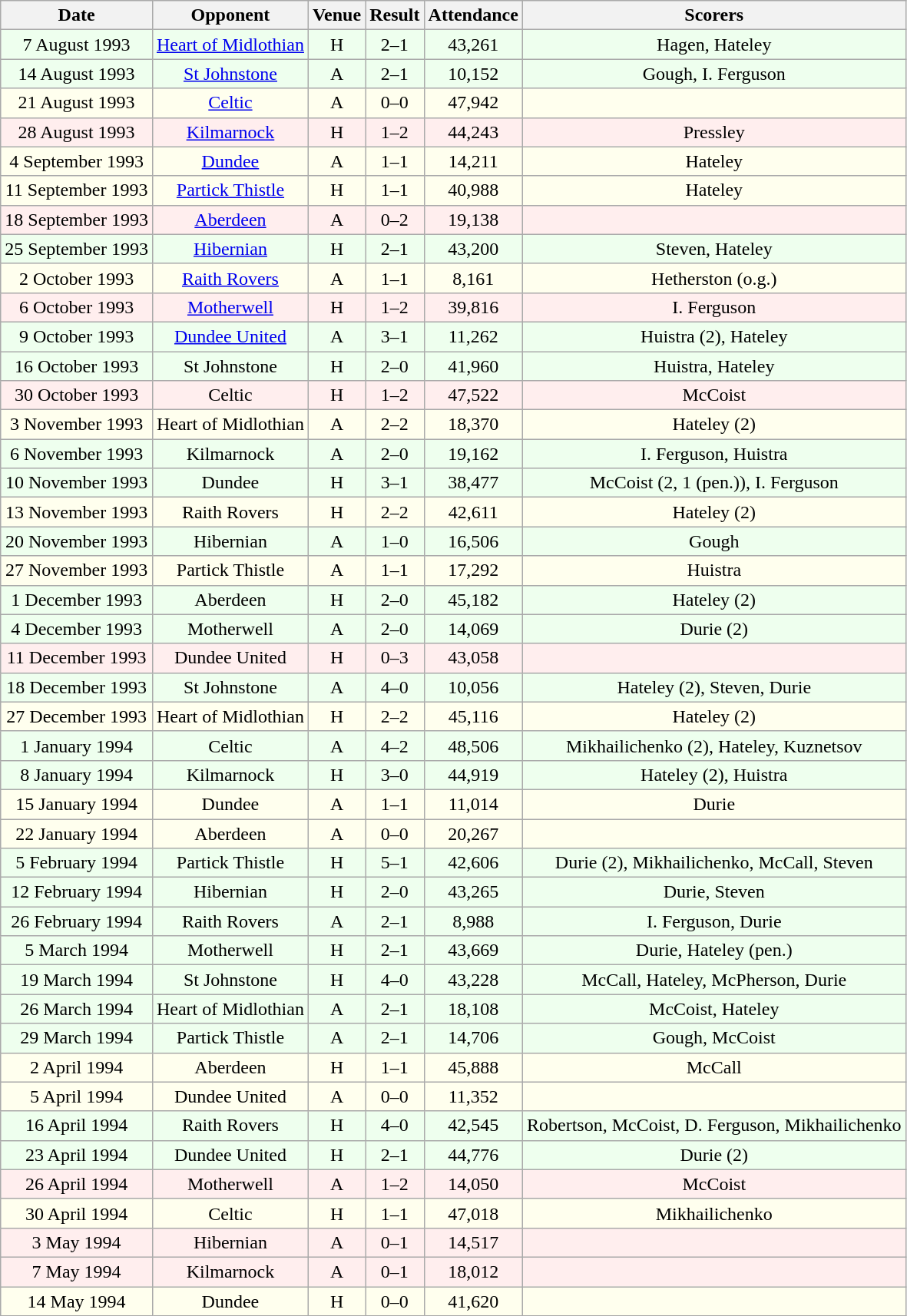<table class="wikitable sortable" style="font-size:100%; text-align:center">
<tr>
<th>Date</th>
<th>Opponent</th>
<th>Venue</th>
<th>Result</th>
<th>Attendance</th>
<th>Scorers</th>
</tr>
<tr bgcolor = "#EEFFEE">
<td>7 August 1993</td>
<td><a href='#'>Heart of Midlothian</a></td>
<td>H</td>
<td>2–1</td>
<td>43,261</td>
<td>Hagen, Hateley</td>
</tr>
<tr bgcolor = "#EEFFEE">
<td>14 August 1993</td>
<td><a href='#'>St Johnstone</a></td>
<td>A</td>
<td>2–1</td>
<td>10,152</td>
<td>Gough, I. Ferguson</td>
</tr>
<tr bgcolor = "#FFFFEE">
<td>21 August 1993</td>
<td><a href='#'>Celtic</a></td>
<td>A</td>
<td>0–0</td>
<td>47,942</td>
<td></td>
</tr>
<tr bgcolor = "#FFEEEE">
<td>28 August 1993</td>
<td><a href='#'>Kilmarnock</a></td>
<td>H</td>
<td>1–2</td>
<td>44,243</td>
<td>Pressley</td>
</tr>
<tr bgcolor = "#FFFFEE">
<td>4 September 1993</td>
<td><a href='#'>Dundee</a></td>
<td>A</td>
<td>1–1</td>
<td>14,211</td>
<td>Hateley</td>
</tr>
<tr bgcolor = "#FFFFEE">
<td>11 September 1993</td>
<td><a href='#'>Partick Thistle</a></td>
<td>H</td>
<td>1–1</td>
<td>40,988</td>
<td>Hateley</td>
</tr>
<tr bgcolor = "#FFEEEE">
<td>18 September 1993</td>
<td><a href='#'>Aberdeen</a></td>
<td>A</td>
<td>0–2</td>
<td>19,138</td>
<td></td>
</tr>
<tr bgcolor = "#EEFFEE">
<td>25 September 1993</td>
<td><a href='#'>Hibernian</a></td>
<td>H</td>
<td>2–1</td>
<td>43,200</td>
<td>Steven, Hateley</td>
</tr>
<tr bgcolor = "#FFFFEE">
<td>2 October 1993</td>
<td><a href='#'>Raith Rovers</a></td>
<td>A</td>
<td>1–1</td>
<td>8,161</td>
<td>Hetherston (o.g.)</td>
</tr>
<tr bgcolor = "#FFEEEE">
<td>6 October 1993</td>
<td><a href='#'>Motherwell</a></td>
<td>H</td>
<td>1–2</td>
<td>39,816</td>
<td>I. Ferguson</td>
</tr>
<tr bgcolor = "#EEFFEE">
<td>9 October 1993</td>
<td><a href='#'>Dundee United</a></td>
<td>A</td>
<td>3–1</td>
<td>11,262</td>
<td>Huistra (2), Hateley</td>
</tr>
<tr bgcolor = "#EEFFEE">
<td>16 October 1993</td>
<td>St Johnstone</td>
<td>H</td>
<td>2–0</td>
<td>41,960</td>
<td>Huistra, Hateley</td>
</tr>
<tr bgcolor = "#FFEEEE">
<td>30 October 1993</td>
<td>Celtic</td>
<td>H</td>
<td>1–2</td>
<td>47,522</td>
<td>McCoist</td>
</tr>
<tr bgcolor = "#FFFFEE">
<td>3 November 1993</td>
<td>Heart of Midlothian</td>
<td>A</td>
<td>2–2</td>
<td>18,370</td>
<td>Hateley (2)</td>
</tr>
<tr bgcolor = "#EEFFEE">
<td>6 November 1993</td>
<td>Kilmarnock</td>
<td>A</td>
<td>2–0</td>
<td>19,162</td>
<td>I. Ferguson, Huistra</td>
</tr>
<tr bgcolor = "#EEFFEE">
<td>10 November 1993</td>
<td>Dundee</td>
<td>H</td>
<td>3–1</td>
<td>38,477</td>
<td>McCoist (2, 1 (pen.)), I. Ferguson</td>
</tr>
<tr bgcolor = "#FFFFEE">
<td>13 November 1993</td>
<td>Raith Rovers</td>
<td>H</td>
<td>2–2</td>
<td>42,611</td>
<td>Hateley (2)</td>
</tr>
<tr bgcolor = "#EEFFEE">
<td>20 November 1993</td>
<td>Hibernian</td>
<td>A</td>
<td>1–0</td>
<td>16,506</td>
<td>Gough</td>
</tr>
<tr bgcolor = "#FFFFEE">
<td>27 November 1993</td>
<td>Partick Thistle</td>
<td>A</td>
<td>1–1</td>
<td>17,292</td>
<td>Huistra</td>
</tr>
<tr bgcolor = "#EEFFEE">
<td>1 December 1993</td>
<td>Aberdeen</td>
<td>H</td>
<td>2–0</td>
<td>45,182</td>
<td>Hateley (2)</td>
</tr>
<tr bgcolor = "#EEFFEE">
<td>4 December 1993</td>
<td>Motherwell</td>
<td>A</td>
<td>2–0</td>
<td>14,069</td>
<td>Durie (2)</td>
</tr>
<tr bgcolor = "#FFEEEE">
<td>11 December 1993</td>
<td>Dundee United</td>
<td>H</td>
<td>0–3</td>
<td>43,058</td>
<td></td>
</tr>
<tr bgcolor = "#EEFFEE">
<td>18 December 1993</td>
<td>St Johnstone</td>
<td>A</td>
<td>4–0</td>
<td>10,056</td>
<td>Hateley (2), Steven, Durie</td>
</tr>
<tr bgcolor = "#FFFFEE">
<td>27 December 1993</td>
<td>Heart of Midlothian</td>
<td>H</td>
<td>2–2</td>
<td>45,116</td>
<td>Hateley (2)</td>
</tr>
<tr bgcolor = "#EEFFEE">
<td>1 January 1994</td>
<td>Celtic</td>
<td>A</td>
<td>4–2</td>
<td>48,506</td>
<td>Mikhailichenko (2), Hateley, Kuznetsov</td>
</tr>
<tr bgcolor = "#EEFFEE">
<td>8 January 1994</td>
<td>Kilmarnock</td>
<td>H</td>
<td>3–0</td>
<td>44,919</td>
<td>Hateley (2), Huistra</td>
</tr>
<tr bgcolor = "#FFFFEE">
<td>15 January 1994</td>
<td>Dundee</td>
<td>A</td>
<td>1–1</td>
<td>11,014</td>
<td>Durie</td>
</tr>
<tr bgcolor = "#FFFFEE">
<td>22 January 1994</td>
<td>Aberdeen</td>
<td>A</td>
<td>0–0</td>
<td>20,267</td>
<td></td>
</tr>
<tr bgcolor = "#EEFFEE">
<td>5 February 1994</td>
<td>Partick Thistle</td>
<td>H</td>
<td>5–1</td>
<td>42,606</td>
<td>Durie (2), Mikhailichenko, McCall, Steven</td>
</tr>
<tr bgcolor = "#EEFFEE">
<td>12 February 1994</td>
<td>Hibernian</td>
<td>H</td>
<td>2–0</td>
<td>43,265</td>
<td>Durie, Steven</td>
</tr>
<tr bgcolor = "#EEFFEE">
<td>26 February 1994</td>
<td>Raith Rovers</td>
<td>A</td>
<td>2–1</td>
<td>8,988</td>
<td>I. Ferguson, Durie</td>
</tr>
<tr bgcolor = "#EEFFEE">
<td>5 March 1994</td>
<td>Motherwell</td>
<td>H</td>
<td>2–1</td>
<td>43,669</td>
<td>Durie, Hateley (pen.)</td>
</tr>
<tr bgcolor = "#EEFFEE">
<td>19 March 1994</td>
<td>St Johnstone</td>
<td>H</td>
<td>4–0</td>
<td>43,228</td>
<td>McCall, Hateley, McPherson, Durie</td>
</tr>
<tr bgcolor = "#EEFFEE">
<td>26 March 1994</td>
<td>Heart of Midlothian</td>
<td>A</td>
<td>2–1</td>
<td>18,108</td>
<td>McCoist, Hateley</td>
</tr>
<tr bgcolor = "#EEFFEE">
<td>29 March 1994</td>
<td>Partick Thistle</td>
<td>A</td>
<td>2–1</td>
<td>14,706</td>
<td>Gough, McCoist</td>
</tr>
<tr bgcolor = "#FFFFEE">
<td>2 April 1994</td>
<td>Aberdeen</td>
<td>H</td>
<td>1–1</td>
<td>45,888</td>
<td>McCall</td>
</tr>
<tr bgcolor = "#FFFFEE">
<td>5 April 1994</td>
<td>Dundee United</td>
<td>A</td>
<td>0–0</td>
<td>11,352</td>
<td></td>
</tr>
<tr bgcolor = "#EEFFEE">
<td>16 April 1994</td>
<td>Raith Rovers</td>
<td>H</td>
<td>4–0</td>
<td>42,545</td>
<td>Robertson, McCoist, D. Ferguson, Mikhailichenko</td>
</tr>
<tr bgcolor = "#EEFFEE">
<td>23 April 1994</td>
<td>Dundee United</td>
<td>H</td>
<td>2–1</td>
<td>44,776</td>
<td>Durie (2)</td>
</tr>
<tr bgcolor = "#FFEEEE">
<td>26 April 1994</td>
<td>Motherwell</td>
<td>A</td>
<td>1–2</td>
<td>14,050</td>
<td>McCoist</td>
</tr>
<tr bgcolor = "#FFFFEE">
<td>30 April 1994</td>
<td>Celtic</td>
<td>H</td>
<td>1–1</td>
<td>47,018</td>
<td>Mikhailichenko</td>
</tr>
<tr bgcolor = "#FFEEEE">
<td>3 May 1994</td>
<td>Hibernian</td>
<td>A</td>
<td>0–1</td>
<td>14,517</td>
<td></td>
</tr>
<tr bgcolor = "#FFEEEE">
<td>7 May 1994</td>
<td>Kilmarnock</td>
<td>A</td>
<td>0–1</td>
<td>18,012</td>
<td></td>
</tr>
<tr bgcolor = "#FFFFEE">
<td>14 May 1994</td>
<td>Dundee</td>
<td>H</td>
<td>0–0</td>
<td>41,620</td>
<td></td>
</tr>
</table>
